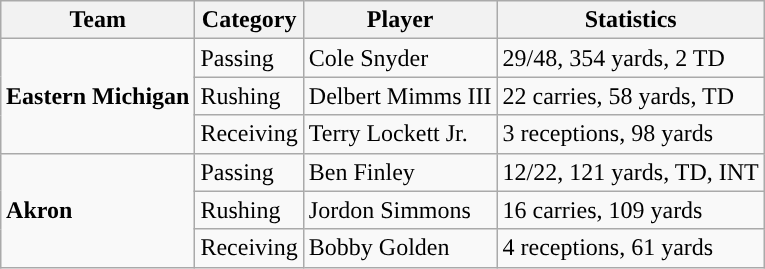<table class="wikitable" style="float: right;">
<tr>
<th>Team</th>
<th>Category</th>
<th>Player</th>
<th>Statistics</th>
</tr>
<tr>
<td rowspan=3><strong>Eastern Michigan</strong></td>
<td>Passing</td>
<td>Cole Snyder</td>
<td>29/48, 354 yards, 2 TD</td>
</tr>
<tr>
<td>Rushing</td>
<td>Delbert Mimms III</td>
<td>22 carries, 58 yards, TD</td>
</tr>
<tr>
<td>Receiving</td>
<td>Terry Lockett Jr.</td>
<td>3 receptions, 98 yards</td>
</tr>
<tr>
<td rowspan=3><strong>Akron</strong></td>
<td>Passing</td>
<td>Ben Finley</td>
<td>12/22, 121 yards, TD, INT</td>
</tr>
<tr>
<td>Rushing</td>
<td>Jordon Simmons</td>
<td>16 carries, 109 yards</td>
</tr>
<tr>
<td>Receiving</td>
<td>Bobby Golden</td>
<td>4 receptions, 61 yards</td>
</tr>
</table>
